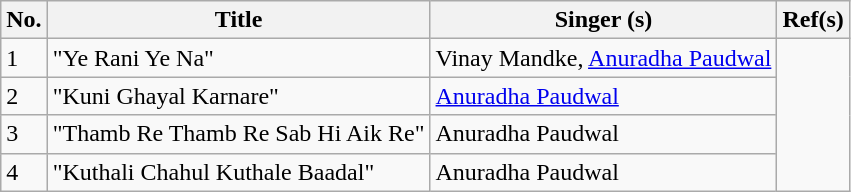<table class="wikitable">
<tr>
<th>No.</th>
<th>Title</th>
<th>Singer (s)</th>
<th>Ref(s)</th>
</tr>
<tr>
<td>1</td>
<td>"Ye Rani Ye Na"</td>
<td>Vinay Mandke, <a href='#'>Anuradha Paudwal</a></td>
<td rowspan="4"></td>
</tr>
<tr>
<td>2</td>
<td>"Kuni Ghayal Karnare"</td>
<td><a href='#'>Anuradha Paudwal</a></td>
</tr>
<tr>
<td>3</td>
<td>"Thamb Re Thamb Re Sab Hi Aik Re"</td>
<td>Anuradha Paudwal</td>
</tr>
<tr>
<td>4</td>
<td>"Kuthali Chahul Kuthale Baadal"</td>
<td>Anuradha Paudwal</td>
</tr>
</table>
